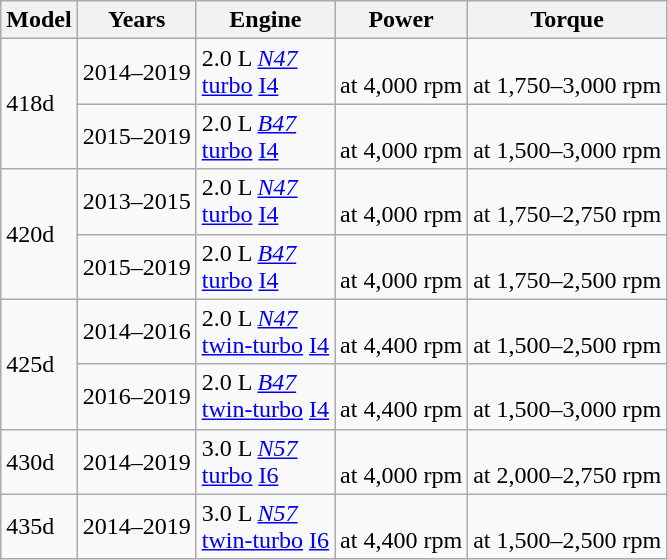<table class="wikitable sortable">
<tr>
<th>Model</th>
<th>Years</th>
<th>Engine</th>
<th>Power</th>
<th>Torque</th>
</tr>
<tr>
<td rowspan=2>418d</td>
<td>2014–2019</td>
<td>2.0 L <em><a href='#'>N47</a></em> <br> <a href='#'>turbo</a> <a href='#'>I4</a></td>
<td> <br> at 4,000 rpm</td>
<td> <br> at 1,750–3,000 rpm</td>
</tr>
<tr>
<td>2015–2019</td>
<td>2.0 L <em><a href='#'>B47</a></em> <br> <a href='#'>turbo</a> <a href='#'>I4</a></td>
<td> <br> at 4,000 rpm</td>
<td> <br> at 1,500–3,000 rpm</td>
</tr>
<tr>
<td rowspan=2>420d</td>
<td>2013–2015</td>
<td>2.0 L <em><a href='#'>N47</a></em> <br> <a href='#'>turbo</a> <a href='#'>I4</a></td>
<td> <br> at 4,000 rpm</td>
<td> <br> at 1,750–2,750 rpm</td>
</tr>
<tr>
<td>2015–2019</td>
<td>2.0 L <em><a href='#'>B47</a></em> <br> <a href='#'>turbo</a> <a href='#'>I4</a></td>
<td> <br> at 4,000 rpm</td>
<td> <br> at 1,750–2,500 rpm</td>
</tr>
<tr>
<td rowspan=2>425d</td>
<td>2014–2016</td>
<td>2.0 L <em><a href='#'>N47</a></em> <br> <a href='#'>twin-turbo</a> <a href='#'>I4</a></td>
<td> <br> at 4,400 rpm</td>
<td> <br> at 1,500–2,500 rpm</td>
</tr>
<tr>
<td>2016–2019</td>
<td>2.0 L <em><a href='#'>B47</a></em> <br> <a href='#'>twin-turbo</a> <a href='#'>I4</a></td>
<td> <br> at 4,400 rpm</td>
<td> <br> at 1,500–3,000 rpm</td>
</tr>
<tr>
<td>430d</td>
<td>2014–2019</td>
<td>3.0 L <em><a href='#'>N57</a></em> <br> <a href='#'>turbo</a> <a href='#'>I6</a></td>
<td> <br> at 4,000 rpm</td>
<td> <br> at 2,000–2,750 rpm</td>
</tr>
<tr>
<td>435d</td>
<td>2014–2019</td>
<td>3.0 L <em><a href='#'>N57</a></em> <br> <a href='#'>twin-turbo</a> <a href='#'>I6</a></td>
<td> <br> at 4,400 rpm</td>
<td> <br> at 1,500–2,500 rpm</td>
</tr>
</table>
